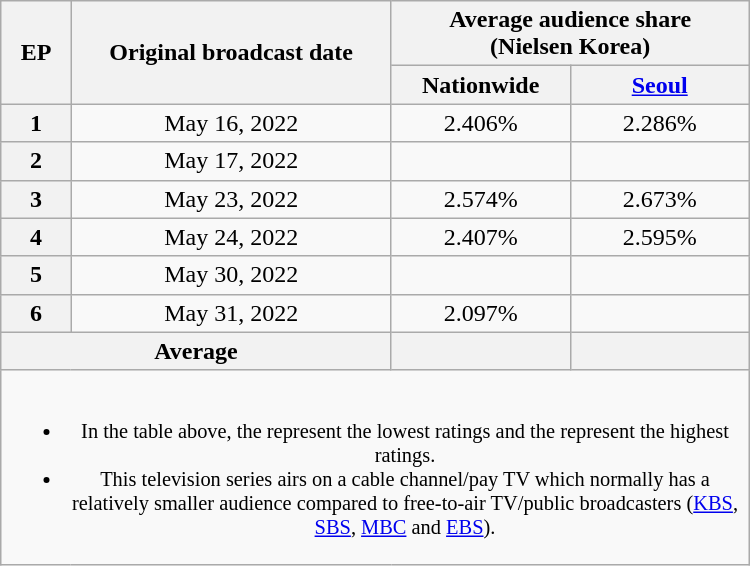<table class="wikitable" style="text-align:center; max-width:500px; margin-left:auto; margin-right:auto">
<tr>
<th scope="col" rowspan="2">EP</th>
<th scope="col" rowspan="2">Original broadcast date</th>
<th scope="col" colspan="2">Average audience share<br>(Nielsen Korea)</th>
</tr>
<tr>
<th scope="col" style="width:7em">Nationwide</th>
<th scope="col" style="width:7em"><a href='#'>Seoul</a></th>
</tr>
<tr>
<th scope="col">1</th>
<td>May 16, 2022</td>
<td>2.406% </td>
<td>2.286% </td>
</tr>
<tr>
<th scope="col">2</th>
<td>May 17, 2022</td>
<td> </td>
<td> </td>
</tr>
<tr>
<th scope="col">3</th>
<td>May 23, 2022</td>
<td>2.574% </td>
<td>2.673% </td>
</tr>
<tr>
<th scope="col">4</th>
<td>May 24, 2022</td>
<td>2.407% </td>
<td>2.595% </td>
</tr>
<tr>
<th scope="col">5</th>
<td>May 30, 2022</td>
<td> </td>
<td></td>
</tr>
<tr>
<th scope="col">6</th>
<td>May 31, 2022</td>
<td>2.097% </td>
<td> </td>
</tr>
<tr>
<th colspan="2" scope="col">Average</th>
<th scope="col"></th>
<th scope="col"></th>
</tr>
<tr>
<td colspan="4" style="font-size:85%"><br><ul><li>In the table above, the  represent the lowest ratings and the  represent the highest ratings.</li><li>This television series airs on a cable channel/pay TV which normally has a relatively smaller audience compared to free-to-air TV/public broadcasters (<a href='#'>KBS</a>, <a href='#'>SBS</a>, <a href='#'>MBC</a> and <a href='#'>EBS</a>).</li></ul></td>
</tr>
</table>
